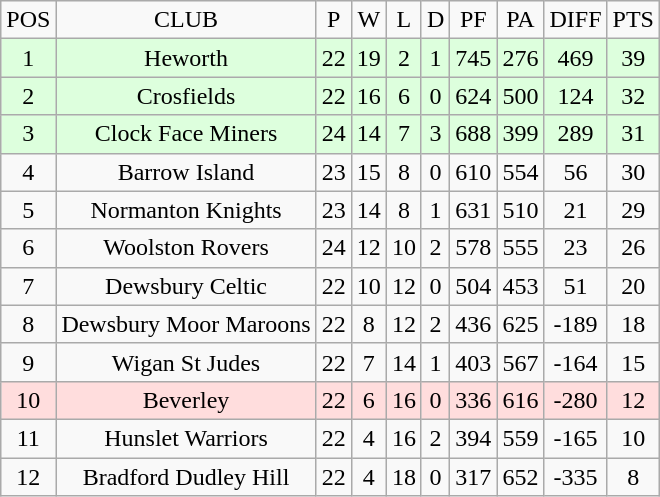<table class="wikitable" style="text-align: center;">
<tr>
<td>POS</td>
<td>CLUB</td>
<td>P</td>
<td>W</td>
<td>L</td>
<td>D</td>
<td>PF</td>
<td>PA</td>
<td>DIFF</td>
<td>PTS</td>
</tr>
<tr style="background:#ddffdd;">
<td>1</td>
<td>Heworth</td>
<td>22</td>
<td>19</td>
<td>2</td>
<td>1</td>
<td>745</td>
<td>276</td>
<td>469</td>
<td>39</td>
</tr>
<tr style="background:#ddffdd;">
<td>2</td>
<td>Crosfields</td>
<td>22</td>
<td>16</td>
<td>6</td>
<td>0</td>
<td>624</td>
<td>500</td>
<td>124</td>
<td>32</td>
</tr>
<tr style="background:#ddffdd;">
<td>3</td>
<td>Clock Face Miners</td>
<td>24</td>
<td>14</td>
<td>7</td>
<td>3</td>
<td>688</td>
<td>399</td>
<td>289</td>
<td>31</td>
</tr>
<tr>
<td>4</td>
<td>Barrow Island</td>
<td>23</td>
<td>15</td>
<td>8</td>
<td>0</td>
<td>610</td>
<td>554</td>
<td>56</td>
<td>30</td>
</tr>
<tr>
<td>5</td>
<td>Normanton Knights</td>
<td>23</td>
<td>14</td>
<td>8</td>
<td>1</td>
<td>631</td>
<td>510</td>
<td>21</td>
<td>29</td>
</tr>
<tr>
<td>6</td>
<td>Woolston Rovers</td>
<td>24</td>
<td>12</td>
<td>10</td>
<td>2</td>
<td>578</td>
<td>555</td>
<td>23</td>
<td>26</td>
</tr>
<tr>
<td>7</td>
<td>Dewsbury Celtic</td>
<td>22</td>
<td>10</td>
<td>12</td>
<td>0</td>
<td>504</td>
<td>453</td>
<td>51</td>
<td>20</td>
</tr>
<tr>
<td>8</td>
<td>Dewsbury Moor Maroons</td>
<td>22</td>
<td>8</td>
<td>12</td>
<td>2</td>
<td>436</td>
<td>625</td>
<td>-189</td>
<td>18</td>
</tr>
<tr>
<td>9</td>
<td>Wigan St Judes</td>
<td>22</td>
<td>7</td>
<td>14</td>
<td>1</td>
<td>403</td>
<td>567</td>
<td>-164</td>
<td>15</td>
</tr>
<tr style="background:#ffdddd;">
<td>10</td>
<td>Beverley</td>
<td>22</td>
<td>6</td>
<td>16</td>
<td>0</td>
<td>336</td>
<td>616</td>
<td>-280</td>
<td>12</td>
</tr>
<tr>
<td>11</td>
<td>Hunslet Warriors</td>
<td>22</td>
<td>4</td>
<td>16</td>
<td>2</td>
<td>394</td>
<td>559</td>
<td>-165</td>
<td>10</td>
</tr>
<tr>
<td>12</td>
<td>Bradford Dudley Hill</td>
<td>22</td>
<td>4</td>
<td>18</td>
<td>0</td>
<td>317</td>
<td>652</td>
<td>-335</td>
<td>8</td>
</tr>
</table>
